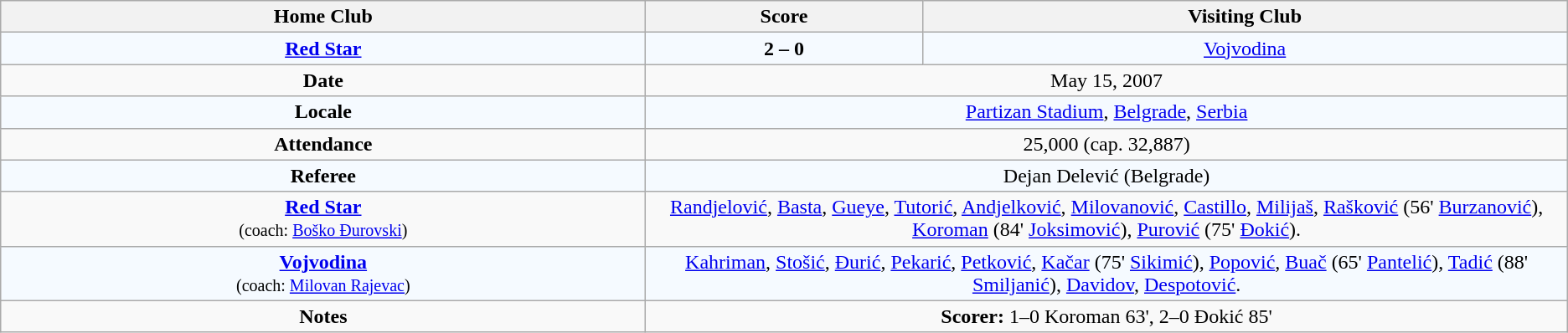<table class="wikitable" style="text-align: center;">
<tr>
<th width=35%>Home Club</th>
<th width=15%>Score</th>
<th width=35%>Visiting Club</th>
</tr>
<tr style="background:#f5faff;">
<td><strong><a href='#'>Red Star</a></strong><br><small></small></td>
<td><strong>2 – 0</strong><br></td>
<td><a href='#'>Vojvodina</a><br><small></small></td>
</tr>
<tr>
<td><strong>Date</strong></td>
<td colspan="2">May 15, 2007</td>
</tr>
<tr style="background:#f5faff;">
<td><strong>Locale</strong></td>
<td colspan="2"><a href='#'>Partizan Stadium</a>, <a href='#'>Belgrade</a>, <a href='#'>Serbia</a></td>
</tr>
<tr>
<td><strong>Attendance</strong></td>
<td colspan="2">25,000 (cap. 32,887)</td>
</tr>
<tr style="background:#f5faff;">
<td><strong>Referee</strong></td>
<td colspan="2">Dejan Delević (Belgrade)</td>
</tr>
<tr>
<td><strong><a href='#'>Red Star</a></strong><br><small>(coach: <a href='#'>Boško Đurovski</a>)</small></td>
<td colspan="2"><a href='#'>Randjelović</a>, <a href='#'>Basta</a>, <a href='#'>Gueye</a>, <a href='#'>Tutorić</a>, <a href='#'>Andjelković</a>, <a href='#'>Milovanović</a>, <a href='#'>Castillo</a>, <a href='#'>Milijaš</a>, <a href='#'>Rašković</a> (56' <a href='#'>Burzanović</a>), <a href='#'>Koroman</a> (84' <a href='#'>Joksimović</a>), <a href='#'>Purović</a> (75' <a href='#'>Đokić</a>).</td>
</tr>
<tr style="background:#f5faff;">
<td><strong><a href='#'>Vojvodina</a></strong><br><small>(coach: <a href='#'>Milovan Rajevac</a>)</small></td>
<td colspan="2"><a href='#'>Kahriman</a>, <a href='#'>Stošić</a>, <a href='#'>Đurić</a>,  <a href='#'>Pekarić</a>,  <a href='#'>Petković</a>, <a href='#'>Kačar</a> (75' <a href='#'>Sikimić</a>), <a href='#'>Popović</a>, <a href='#'>Buač</a> (65' <a href='#'>Pantelić</a>), <a href='#'>Tadić</a> (88' <a href='#'>Smiljanić</a>), <a href='#'>Davidov</a>, <a href='#'>Despotović</a>.</td>
</tr>
<tr>
<td><strong>Notes</strong></td>
<td colspan="2"><strong>Scorer:</strong> 1–0 Koroman 63', 2–0 Đokić 85'</td>
</tr>
</table>
